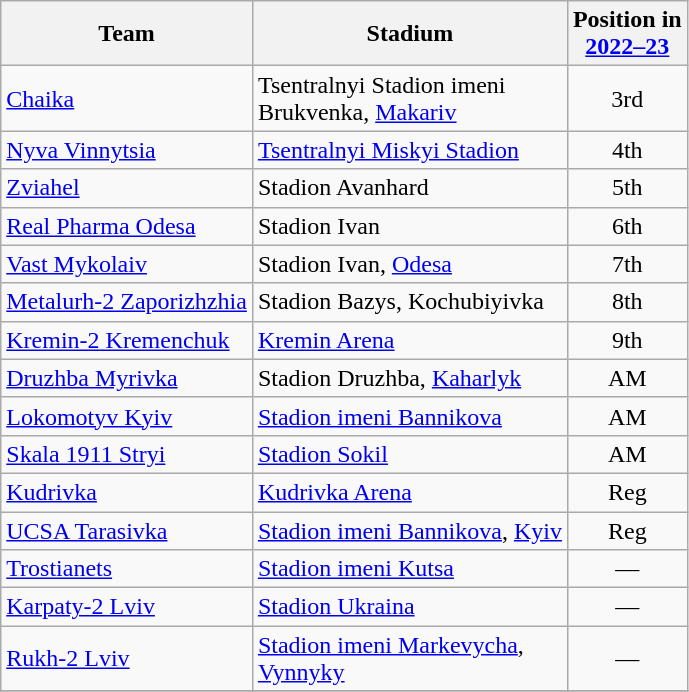<table class="wikitable" style="text-align: left; float:left; margin-right:1em;">
<tr>
<th>Team</th>
<th>Stadium</th>
<th>Position in<br><a href='#'>2022–23</a></th>
</tr>
<tr>
<td><a href='#'>Chaika</a></td>
<td>Tsentralnyi Stadion imeni<br>Brukvenka, <a href='#'>Makariv</a></td>
<td align="center">3rd</td>
</tr>
<tr>
<td><a href='#'>Nyva Vinnytsia</a></td>
<td><a href='#'>Tsentralnyi Miskyi Stadion</a></td>
<td align="center">4th</td>
</tr>
<tr>
<td><a href='#'>Zviahel</a></td>
<td>Stadion Avanhard</td>
<td align="center">5th</td>
</tr>
<tr>
<td><a href='#'>Real Pharma Odesa</a></td>
<td>Stadion Ivan</td>
<td align="center">6th</td>
</tr>
<tr>
<td><a href='#'>Vast Mykolaiv</a></td>
<td>Stadion Ivan, <a href='#'>Odesa</a></td>
<td align="center">7th</td>
</tr>
<tr>
<td><a href='#'>Metalurh-2 Zaporizhzhia</a></td>
<td>Stadion Bazys, Kochubiyivka</td>
<td align="center">8th</td>
</tr>
<tr>
<td><a href='#'>Kremin-2 Kremenchuk</a></td>
<td><a href='#'>Kremin Arena</a></td>
<td align="center">9th</td>
</tr>
<tr>
<td><a href='#'>Druzhba Myrivka</a></td>
<td>Stadion Druzhba, <a href='#'>Kaharlyk</a></td>
<td align="center">AM</td>
</tr>
<tr>
<td><a href='#'>Lokomotyv Kyiv</a></td>
<td><a href='#'>Stadion imeni Bannikova</a></td>
<td align="center">AM</td>
</tr>
<tr>
<td><a href='#'>Skala 1911 Stryi</a></td>
<td><a href='#'>Stadion Sokil</a></td>
<td align="center">AM</td>
</tr>
<tr>
<td><a href='#'>Kudrivka</a></td>
<td><a href='#'>Kudrivka Arena</a></td>
<td align="center">Reg</td>
</tr>
<tr>
<td><a href='#'>UCSA Tarasivka</a></td>
<td><a href='#'>Stadion imeni Bannikova</a>, <a href='#'>Kyiv</a></td>
<td align="center">Reg</td>
</tr>
<tr>
<td><a href='#'>Trostianets</a></td>
<td><a href='#'>Stadion imeni Kutsa</a></td>
<td align="center">—</td>
</tr>
<tr>
<td><a href='#'>Karpaty-2 Lviv</a></td>
<td><a href='#'>Stadion Ukraina</a></td>
<td align="center">—</td>
</tr>
<tr>
<td><a href='#'>Rukh-2 Lviv</a></td>
<td><a href='#'>Stadion imeni Markevycha</a>,<br><a href='#'>Vynnyky</a></td>
<td align="center">—</td>
</tr>
<tr>
</tr>
</table>
